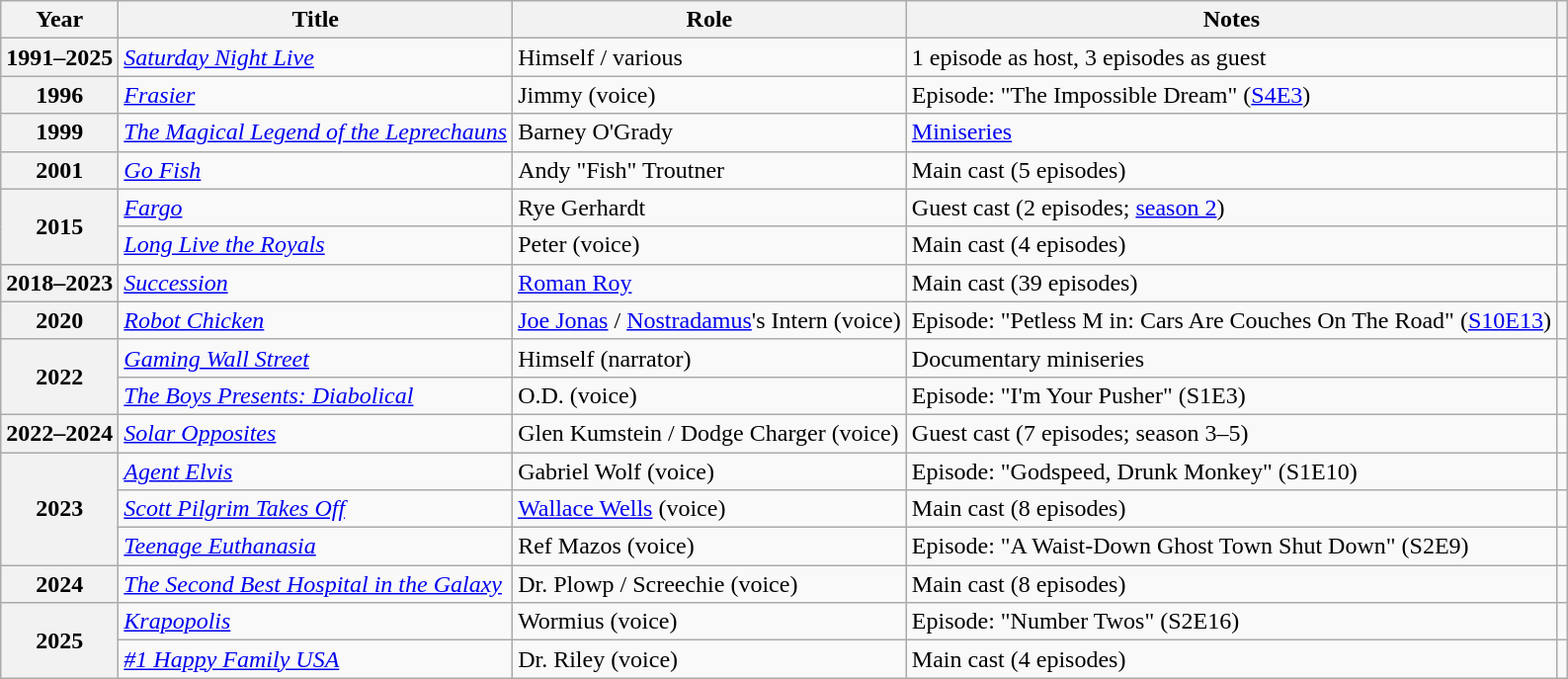<table class="wikitable plainrowheaders sortable" style="margin-right: 0;">
<tr>
<th scope="col">Year</th>
<th scope="col">Title</th>
<th scope="col">Role</th>
<th scope="col" class="unsortable">Notes</th>
<th scope="col" class="unsortable"></th>
</tr>
<tr>
<th scope="row">1991–2025</th>
<td><em><a href='#'>Saturday Night Live</a></em></td>
<td>Himself / various</td>
<td>1 episode as host, 3 episodes as guest</td>
<td align="center"></td>
</tr>
<tr>
<th scope="row">1996</th>
<td><em><a href='#'>Frasier</a></em></td>
<td>Jimmy (voice)</td>
<td>Episode: "The Impossible Dream" (<a href='#'>S4E3</a>)</td>
<td align="center"></td>
</tr>
<tr>
<th scope="row">1999</th>
<td><em><a href='#'>The Magical Legend of the Leprechauns</a></em></td>
<td>Barney O'Grady</td>
<td><a href='#'>Miniseries</a></td>
<td align="center"></td>
</tr>
<tr>
<th scope="row">2001</th>
<td><em><a href='#'>Go Fish</a></em></td>
<td>Andy "Fish" Troutner</td>
<td>Main cast (5 episodes)</td>
<td align="center"></td>
</tr>
<tr>
<th rowspan="2" scope="row">2015</th>
<td><em><a href='#'>Fargo</a></em></td>
<td>Rye Gerhardt</td>
<td>Guest cast (2 episodes; <a href='#'>season 2</a>)</td>
<td align="center"></td>
</tr>
<tr>
<td><em><a href='#'>Long Live the Royals</a></em></td>
<td>Peter (voice)</td>
<td>Main cast (4 episodes)</td>
<td align="center"></td>
</tr>
<tr>
<th scope="row">2018–2023</th>
<td><em><a href='#'>Succession</a></em></td>
<td><a href='#'>Roman Roy</a></td>
<td>Main cast (39 episodes)</td>
<td align="center"></td>
</tr>
<tr>
<th scope="row">2020</th>
<td><em><a href='#'>Robot Chicken</a></em></td>
<td><a href='#'>Joe Jonas</a> / <a href='#'>Nostradamus</a>'s Intern (voice)</td>
<td>Episode: "Petless M in: Cars Are Couches On The Road" (<a href='#'>S10E13</a>)</td>
<td align="center"></td>
</tr>
<tr>
<th rowspan="2" scope="row">2022</th>
<td><em><a href='#'>Gaming Wall Street</a></em></td>
<td>Himself (narrator)</td>
<td>Documentary miniseries</td>
<td align="center"></td>
</tr>
<tr>
<td><em><a href='#'>The Boys Presents: Diabolical</a></em></td>
<td>O.D. (voice)</td>
<td>Episode: "I'm Your Pusher" (S1E3)</td>
<td align="center"></td>
</tr>
<tr>
<th scope="row">2022–2024</th>
<td><em><a href='#'>Solar Opposites</a></em></td>
<td>Glen Kumstein / Dodge Charger (voice)</td>
<td>Guest cast (7 episodes; season 3–5)</td>
<td align="center"></td>
</tr>
<tr>
<th rowspan="3" scope="row">2023</th>
<td><em><a href='#'>Agent Elvis</a></em></td>
<td>Gabriel Wolf (voice)</td>
<td>Episode: "Godspeed, Drunk Monkey" (S1E10)</td>
<td align="center"></td>
</tr>
<tr>
<td><em><a href='#'>Scott Pilgrim Takes Off</a></em></td>
<td><a href='#'>Wallace Wells</a> (voice)</td>
<td>Main cast (8 episodes)</td>
<td align="center"></td>
</tr>
<tr>
<td><em><a href='#'>Teenage Euthanasia</a></em></td>
<td>Ref Mazos (voice)</td>
<td>Episode: "A Waist-Down Ghost Town Shut Down" (S2E9)</td>
<td align="center"></td>
</tr>
<tr>
<th scope="row">2024</th>
<td><em><a href='#'>The Second Best Hospital in the Galaxy</a></em></td>
<td>Dr. Plowp / Screechie (voice)</td>
<td>Main cast (8 episodes)</td>
<td align="center"></td>
</tr>
<tr>
<th rowspan="2" scope="row">2025</th>
<td><em><a href='#'>Krapopolis</a></em></td>
<td>Wormius (voice)</td>
<td>Episode: "Number Twos" (S2E16)</td>
<td align="center"></td>
</tr>
<tr>
<td><em><a href='#'>#1 Happy Family USA</a></em></td>
<td>Dr. Riley (voice)</td>
<td>Main cast (4 episodes)</td>
<td align="center"></td>
</tr>
</table>
